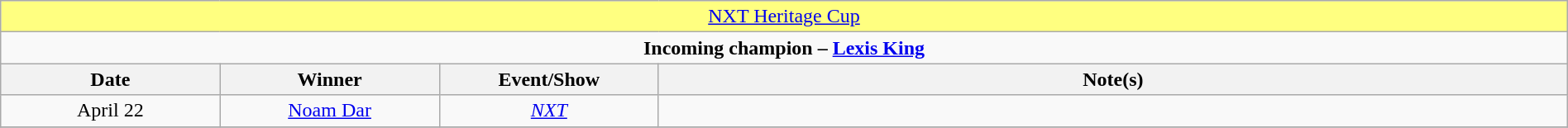<table class="wikitable" style="text-align:center; width:100%;">
<tr style="background:#FFFF80;">
<td colspan="4" style="text-align: center;"><a href='#'>NXT Heritage Cup</a></td>
</tr>
<tr>
<td colspan="4" style="text-align: center;"><strong>Incoming champion – <a href='#'>Lexis King</a></strong></td>
</tr>
<tr>
<th width="14%">Date</th>
<th width="14%">Winner</th>
<th width="14%">Event/Show</th>
<th width="58%">Note(s)</th>
</tr>
<tr>
<td>April 22</td>
<td><a href='#'>Noam Dar</a></td>
<td><a href='#'><em>NXT</em></a></td>
<td></td>
</tr>
<tr>
</tr>
</table>
